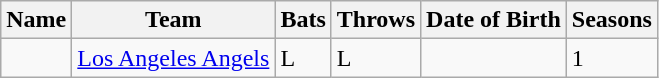<table class="wikitable sortable collapsible collapsed">
<tr>
<th>Name</th>
<th>Team</th>
<th>Bats</th>
<th>Throws</th>
<th>Date of Birth</th>
<th>Seasons</th>
</tr>
<tr>
<td></td>
<td><a href='#'>Los Angeles Angels</a></td>
<td>L</td>
<td>L</td>
<td></td>
<td>1</td>
</tr>
</table>
